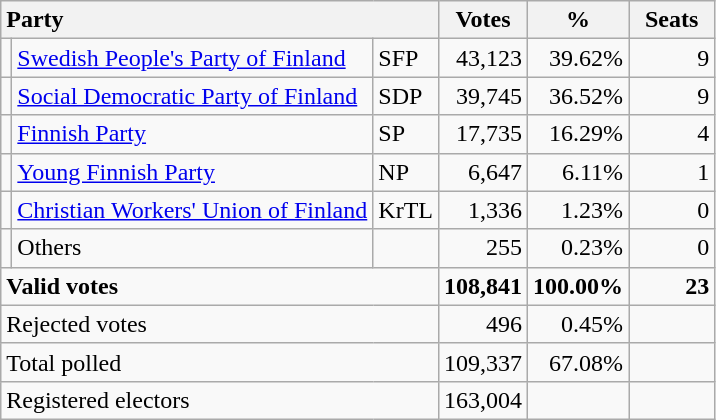<table class="wikitable" border="1" style="text-align:right;">
<tr>
<th style="text-align:left;" colspan=3>Party</th>
<th align=center width="50">Votes</th>
<th align=center width="50">%</th>
<th align=center width="50">Seats</th>
</tr>
<tr>
<td></td>
<td align=left><a href='#'>Swedish People's Party of Finland</a></td>
<td align=left>SFP</td>
<td>43,123</td>
<td>39.62%</td>
<td>9</td>
</tr>
<tr>
<td></td>
<td align=left style="white-space: nowrap;"><a href='#'>Social Democratic Party of Finland</a></td>
<td align=left>SDP</td>
<td>39,745</td>
<td>36.52%</td>
<td>9</td>
</tr>
<tr>
<td></td>
<td align=left><a href='#'>Finnish Party</a></td>
<td align=left>SP</td>
<td>17,735</td>
<td>16.29%</td>
<td>4</td>
</tr>
<tr>
<td></td>
<td align=left><a href='#'>Young Finnish Party</a></td>
<td align=left>NP</td>
<td>6,647</td>
<td>6.11%</td>
<td>1</td>
</tr>
<tr>
<td></td>
<td align=left><a href='#'>Christian Workers' Union of Finland</a></td>
<td align=left>KrTL</td>
<td>1,336</td>
<td>1.23%</td>
<td>0</td>
</tr>
<tr>
<td></td>
<td align=left>Others</td>
<td align=left></td>
<td>255</td>
<td>0.23%</td>
<td>0</td>
</tr>
<tr style="font-weight:bold">
<td align=left colspan=3>Valid votes</td>
<td>108,841</td>
<td>100.00%</td>
<td>23</td>
</tr>
<tr>
<td align=left colspan=3>Rejected votes</td>
<td>496</td>
<td>0.45%</td>
<td></td>
</tr>
<tr>
<td align=left colspan=3>Total polled</td>
<td>109,337</td>
<td>67.08%</td>
<td></td>
</tr>
<tr>
<td align=left colspan=3>Registered electors</td>
<td>163,004</td>
<td></td>
<td></td>
</tr>
</table>
